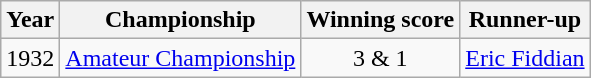<table class="wikitable">
<tr>
<th>Year</th>
<th>Championship</th>
<th>Winning score</th>
<th>Runner-up</th>
</tr>
<tr>
<td>1932</td>
<td><a href='#'>Amateur Championship</a></td>
<td align=center>3 & 1</td>
<td> <a href='#'>Eric Fiddian</a></td>
</tr>
</table>
